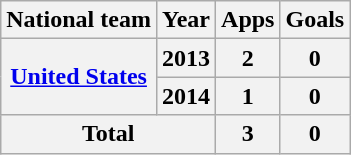<table class="wikitable" style="text-align: center">
<tr>
<th>National team</th>
<th>Year</th>
<th>Apps</th>
<th>Goals</th>
</tr>
<tr>
<th rowspan="2"><a href='#'>United States</a></th>
<th>2013</th>
<th>2</th>
<th>0</th>
</tr>
<tr>
<th>2014</th>
<th>1</th>
<th>0</th>
</tr>
<tr>
<th colspan=2>Total</th>
<th>3</th>
<th>0</th>
</tr>
</table>
